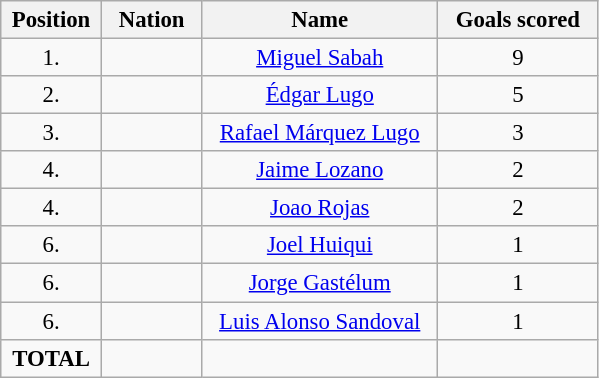<table class="wikitable" style="font-size: 95%; text-align: center;">
<tr>
<th width=60>Position</th>
<th width=60>Nation</th>
<th width=150>Name</th>
<th width=100>Goals scored</th>
</tr>
<tr>
<td>1.</td>
<td></td>
<td><a href='#'>Miguel Sabah</a></td>
<td>9</td>
</tr>
<tr>
<td>2.</td>
<td></td>
<td><a href='#'>Édgar Lugo</a></td>
<td>5</td>
</tr>
<tr>
<td>3.</td>
<td></td>
<td><a href='#'>Rafael Márquez Lugo</a></td>
<td>3</td>
</tr>
<tr>
<td>4.</td>
<td></td>
<td><a href='#'>Jaime Lozano</a></td>
<td>2</td>
</tr>
<tr>
<td>4.</td>
<td></td>
<td><a href='#'>Joao Rojas</a></td>
<td>2</td>
</tr>
<tr>
<td>6.</td>
<td></td>
<td><a href='#'>Joel Huiqui</a></td>
<td>1</td>
</tr>
<tr>
<td>6.</td>
<td></td>
<td><a href='#'>Jorge Gastélum</a></td>
<td>1</td>
</tr>
<tr>
<td>6.</td>
<td></td>
<td><a href='#'>Luis Alonso Sandoval</a></td>
<td>1</td>
</tr>
<tr>
<td><strong>TOTAL</strong></td>
<td></td>
<td></td>
<td></td>
</tr>
</table>
